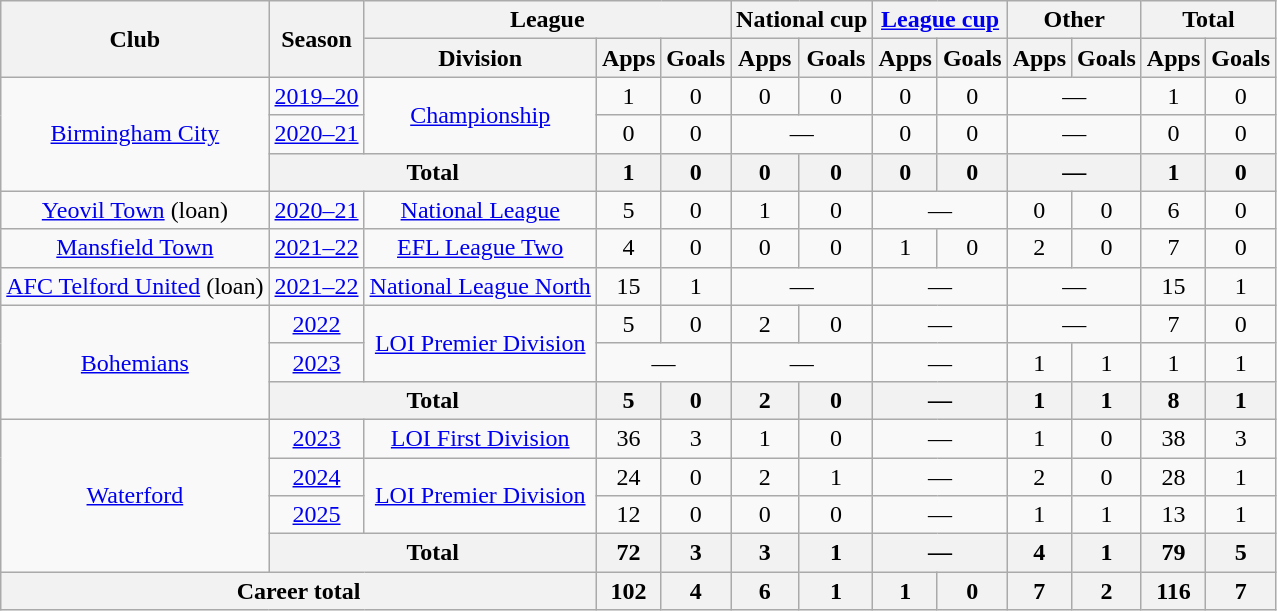<table class="wikitable" style=text-align:center>
<tr>
<th rowspan="2">Club</th>
<th rowspan="2">Season</th>
<th colspan="3">League</th>
<th colspan="2">National cup</th>
<th colspan="2"><a href='#'>League cup</a></th>
<th colspan="2">Other</th>
<th colspan="2">Total</th>
</tr>
<tr>
<th>Division</th>
<th>Apps</th>
<th>Goals</th>
<th>Apps</th>
<th>Goals</th>
<th>Apps</th>
<th>Goals</th>
<th>Apps</th>
<th>Goals</th>
<th>Apps</th>
<th>Goals</th>
</tr>
<tr>
<td rowspan="3"><a href='#'>Birmingham City</a></td>
<td><a href='#'>2019–20</a></td>
<td rowspan="2"><a href='#'>Championship</a></td>
<td>1</td>
<td>0</td>
<td>0</td>
<td>0</td>
<td>0</td>
<td>0</td>
<td colspan="2">—</td>
<td>1</td>
<td>0</td>
</tr>
<tr>
<td><a href='#'>2020–21</a></td>
<td>0</td>
<td>0</td>
<td colspan="2">—</td>
<td>0</td>
<td>0</td>
<td colspan="2">—</td>
<td>0</td>
<td>0</td>
</tr>
<tr>
<th colspan="2">Total</th>
<th>1</th>
<th>0</th>
<th>0</th>
<th>0</th>
<th>0</th>
<th>0</th>
<th colspan="2">—</th>
<th>1</th>
<th>0</th>
</tr>
<tr>
<td><a href='#'>Yeovil Town</a> (loan)</td>
<td><a href='#'>2020–21</a></td>
<td><a href='#'>National League</a></td>
<td>5</td>
<td>0</td>
<td>1</td>
<td>0</td>
<td colspan="2">—</td>
<td>0</td>
<td>0</td>
<td>6</td>
<td>0</td>
</tr>
<tr>
<td><a href='#'>Mansfield Town</a></td>
<td><a href='#'>2021–22</a></td>
<td><a href='#'>EFL League Two</a></td>
<td>4</td>
<td>0</td>
<td>0</td>
<td>0</td>
<td>1</td>
<td>0</td>
<td>2</td>
<td>0</td>
<td>7</td>
<td>0</td>
</tr>
<tr>
<td><a href='#'>AFC Telford United</a> (loan)</td>
<td><a href='#'>2021–22</a></td>
<td><a href='#'>National League North</a></td>
<td>15</td>
<td>1</td>
<td colspan="2">—</td>
<td colspan="2">—</td>
<td colspan="2">—</td>
<td>15</td>
<td>1</td>
</tr>
<tr>
<td rowspan="3"><a href='#'>Bohemians</a></td>
<td><a href='#'>2022</a></td>
<td rowspan="2"><a href='#'>LOI Premier Division</a></td>
<td>5</td>
<td>0</td>
<td>2</td>
<td>0</td>
<td colspan="2">—</td>
<td colspan="2">—</td>
<td>7</td>
<td>0</td>
</tr>
<tr>
<td><a href='#'>2023</a></td>
<td colspan="2">—</td>
<td colspan="2">—</td>
<td colspan="2">—</td>
<td>1</td>
<td>1</td>
<td>1</td>
<td>1</td>
</tr>
<tr>
<th colspan="2">Total</th>
<th>5</th>
<th>0</th>
<th>2</th>
<th>0</th>
<th colspan="2">—</th>
<th>1</th>
<th>1</th>
<th>8</th>
<th>1</th>
</tr>
<tr>
<td rowspan="4"><a href='#'>Waterford</a></td>
<td><a href='#'>2023</a></td>
<td><a href='#'>LOI First Division</a></td>
<td>36</td>
<td>3</td>
<td>1</td>
<td>0</td>
<td colspan="2">—</td>
<td>1</td>
<td>0</td>
<td>38</td>
<td>3</td>
</tr>
<tr>
<td><a href='#'>2024</a></td>
<td rowspan="2"><a href='#'>LOI Premier Division</a></td>
<td>24</td>
<td>0</td>
<td>2</td>
<td>1</td>
<td colspan="2">—</td>
<td>2</td>
<td>0</td>
<td>28</td>
<td>1</td>
</tr>
<tr>
<td><a href='#'>2025</a></td>
<td>12</td>
<td>0</td>
<td>0</td>
<td>0</td>
<td colspan="2">—</td>
<td>1</td>
<td>1</td>
<td>13</td>
<td>1</td>
</tr>
<tr>
<th colspan="2">Total</th>
<th>72</th>
<th>3</th>
<th>3</th>
<th>1</th>
<th colspan="2">—</th>
<th>4</th>
<th>1</th>
<th>79</th>
<th>5</th>
</tr>
<tr>
<th colspan="3">Career total</th>
<th>102</th>
<th>4</th>
<th>6</th>
<th>1</th>
<th>1</th>
<th>0</th>
<th>7</th>
<th>2</th>
<th>116</th>
<th>7</th>
</tr>
</table>
